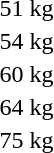<table>
<tr>
<td rowspan=2>51 kg<br></td>
<td rowspan=2></td>
<td rowspan=2></td>
<td></td>
</tr>
<tr>
<td></td>
</tr>
<tr>
<td rowspan=2>54 kg<br></td>
<td rowspan=2></td>
<td rowspan=2></td>
<td></td>
</tr>
<tr>
<td></td>
</tr>
<tr>
<td rowspan=2>60 kg<br></td>
<td rowspan=2></td>
<td rowspan=2></td>
<td></td>
</tr>
<tr>
<td></td>
</tr>
<tr>
<td rowspan=2>64 kg<br></td>
<td rowspan=2></td>
<td rowspan=2></td>
<td></td>
</tr>
<tr>
<td></td>
</tr>
<tr>
<td rowspan=2>75 kg<br></td>
<td rowspan=2></td>
<td rowspan=2></td>
<td></td>
</tr>
<tr>
<td></td>
</tr>
</table>
